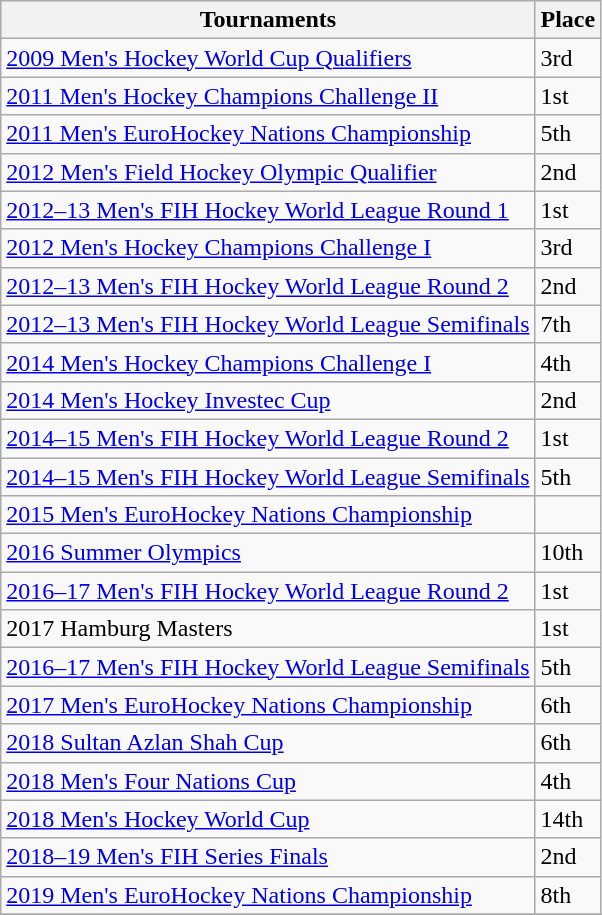<table class="wikitable collapsible">
<tr>
<th>Tournaments</th>
<th>Place</th>
</tr>
<tr>
<td><a href='#'>2009 Men's Hockey World Cup Qualifiers</a></td>
<td>3rd</td>
</tr>
<tr>
<td><a href='#'>2011 Men's Hockey Champions Challenge II</a></td>
<td>1st</td>
</tr>
<tr>
<td><a href='#'>2011 Men's EuroHockey Nations Championship</a></td>
<td>5th</td>
</tr>
<tr>
<td><a href='#'>2012 Men's Field Hockey Olympic Qualifier</a></td>
<td>2nd</td>
</tr>
<tr>
<td><a href='#'>2012–13 Men's FIH Hockey World League Round 1</a></td>
<td>1st</td>
</tr>
<tr>
<td><a href='#'>2012 Men's Hockey Champions Challenge I</a></td>
<td>3rd</td>
</tr>
<tr>
<td><a href='#'>2012–13 Men's FIH Hockey World League Round 2</a></td>
<td>2nd</td>
</tr>
<tr>
<td><a href='#'>2012–13 Men's FIH Hockey World League Semifinals</a></td>
<td>7th</td>
</tr>
<tr>
<td><a href='#'>2014 Men's Hockey Champions Challenge I</a></td>
<td>4th</td>
</tr>
<tr>
<td><a href='#'>2014 Men's Hockey Investec Cup</a></td>
<td>2nd</td>
</tr>
<tr>
<td><a href='#'>2014–15 Men's FIH Hockey World League Round 2</a></td>
<td>1st</td>
</tr>
<tr>
<td><a href='#'>2014–15 Men's FIH Hockey World League Semifinals</a></td>
<td>5th</td>
</tr>
<tr>
<td><a href='#'>2015 Men's EuroHockey Nations Championship</a></td>
<td></td>
</tr>
<tr>
<td><a href='#'>2016 Summer Olympics</a></td>
<td>10th</td>
</tr>
<tr>
<td><a href='#'>2016–17 Men's FIH Hockey World League Round 2</a></td>
<td>1st</td>
</tr>
<tr>
<td>2017 Hamburg Masters</td>
<td>1st</td>
</tr>
<tr>
<td><a href='#'>2016–17 Men's FIH Hockey World League Semifinals</a></td>
<td>5th</td>
</tr>
<tr>
<td><a href='#'>2017 Men's EuroHockey Nations Championship</a></td>
<td>6th</td>
</tr>
<tr>
<td><a href='#'>2018 Sultan Azlan Shah Cup</a></td>
<td>6th</td>
</tr>
<tr>
<td><a href='#'>2018 Men's Four Nations Cup</a></td>
<td>4th</td>
</tr>
<tr>
<td><a href='#'>2018 Men's Hockey World Cup</a></td>
<td>14th</td>
</tr>
<tr>
<td><a href='#'>2018–19 Men's FIH Series Finals</a></td>
<td>2nd</td>
</tr>
<tr>
<td><a href='#'>2019 Men's EuroHockey Nations Championship</a></td>
<td>8th</td>
</tr>
<tr>
</tr>
</table>
